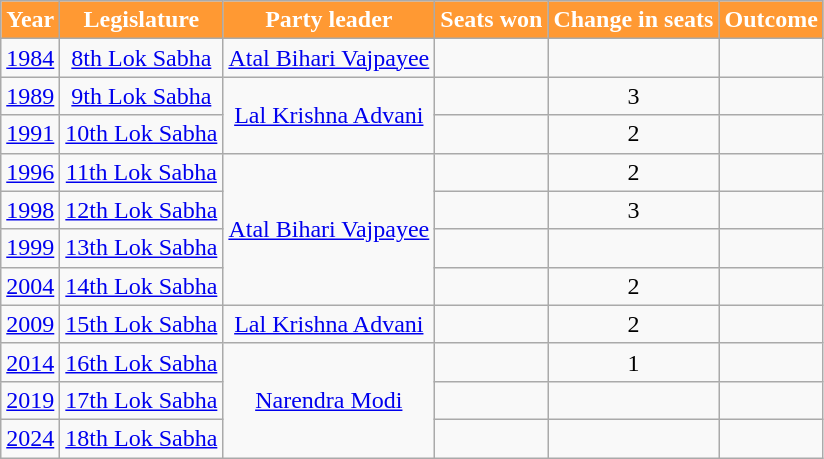<table class="wikitable sortable">
<tr>
<th style="background:#f93; color:white;">Year</th>
<th style="background:#f93; color:white;">Legislature</th>
<th style="background:#f93; color:white;">Party leader</th>
<th style="background:#f93; color:white;">Seats won</th>
<th style="background:#f93; color:white;">Change in seats</th>
<th style="background:#f93; color:white;">Outcome</th>
</tr>
<tr style="text-align:center;">
<td><a href='#'>1984</a></td>
<td><a href='#'>8th Lok Sabha</a></td>
<td><a href='#'>Atal Bihari Vajpayee</a></td>
<td></td>
<td></td>
<td></td>
</tr>
<tr style="text-align:center;">
<td><a href='#'>1989</a></td>
<td><a href='#'>9th Lok Sabha</a></td>
<td rowspan=2><a href='#'>Lal Krishna Advani</a></td>
<td></td>
<td> 3</td>
<td></td>
</tr>
<tr style="text-align:center;">
<td><a href='#'>1991</a></td>
<td><a href='#'>10th Lok Sabha</a></td>
<td></td>
<td> 2</td>
<td></td>
</tr>
<tr style="text-align:center;">
<td><a href='#'>1996</a></td>
<td><a href='#'>11th Lok Sabha</a></td>
<td rowspan=4><a href='#'>Atal Bihari Vajpayee</a></td>
<td></td>
<td> 2</td>
<td></td>
</tr>
<tr style="text-align:center;">
<td><a href='#'>1998</a></td>
<td><a href='#'>12th Lok Sabha</a></td>
<td></td>
<td> 3</td>
<td></td>
</tr>
<tr style="text-align:center;">
<td><a href='#'>1999</a></td>
<td><a href='#'>13th Lok Sabha</a></td>
<td></td>
<td></td>
<td></td>
</tr>
<tr style="text-align:center;">
<td><a href='#'>2004</a></td>
<td><a href='#'>14th Lok Sabha</a></td>
<td></td>
<td> 2</td>
<td></td>
</tr>
<tr style="text-align:center;">
<td><a href='#'>2009</a></td>
<td><a href='#'>15th Lok Sabha</a></td>
<td><a href='#'>Lal Krishna Advani</a></td>
<td></td>
<td> 2</td>
<td></td>
</tr>
<tr style="text-align:center;">
<td><a href='#'>2014</a></td>
<td><a href='#'>16th Lok Sabha</a></td>
<td rowspan=3><a href='#'>Narendra Modi</a></td>
<td></td>
<td> 1</td>
<td></td>
</tr>
<tr style="text-align:center;">
<td><a href='#'>2019</a></td>
<td><a href='#'>17th Lok Sabha</a></td>
<td></td>
<td></td>
<td></td>
</tr>
<tr style="text-align:center;">
<td><a href='#'>2024</a></td>
<td><a href='#'>18th Lok Sabha</a></td>
<td></td>
<td></td>
<td></td>
</tr>
</table>
